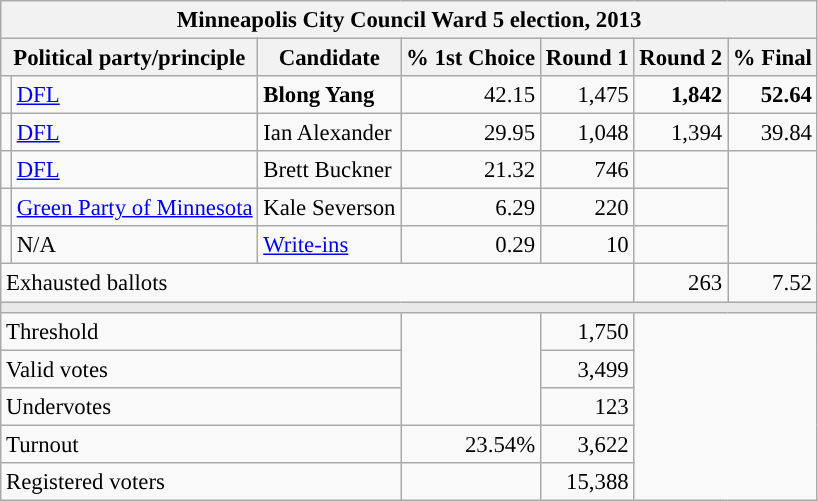<table class="wikitable" style="font-size:95%">
<tr>
<th colspan="7">Minneapolis City Council Ward 5 election, 2013</th>
</tr>
<tr>
<th colspan="2">Political party/principle</th>
<th>Candidate</th>
<th>% 1st Choice</th>
<th>Round 1</th>
<th>Round 2</th>
<th>% Final</th>
</tr>
<tr>
<td style="background-color:"></td>
<td><a href='#'>DFL</a></td>
<td><strong>Blong Yang</strong></td>
<td align="right">42.15</td>
<td align="right">1,475</td>
<td align="right"><strong>1,842</strong></td>
<td align="right"><strong>52.64</strong></td>
</tr>
<tr>
<td style="background-color:"></td>
<td><a href='#'>DFL</a></td>
<td>Ian Alexander</td>
<td align="right">29.95</td>
<td align="right">1,048</td>
<td align="right">1,394</td>
<td align="right">39.84</td>
</tr>
<tr>
<td style="background-color:"></td>
<td><a href='#'>DFL</a></td>
<td>Brett Buckner</td>
<td align="right">21.32</td>
<td align="right">746</td>
<td align="right"></td>
<td rowspan="3"></td>
</tr>
<tr>
<td style="background-color:"></td>
<td><a href='#'>Green Party of Minnesota</a></td>
<td>Kale Severson</td>
<td align="right">6.29</td>
<td align="right">220</td>
<td align="right"></td>
</tr>
<tr>
<td style="background-color:"></td>
<td>N/A</td>
<td><a href='#'>Write-ins</a></td>
<td align="right">0.29</td>
<td align="right">10</td>
<td align="right"></td>
</tr>
<tr>
<td colspan="5">Exhausted ballots</td>
<td align="right">263</td>
<td align="right">7.52</td>
</tr>
<tr>
<td colspan="7" style="background: #E9E9E9"></td>
</tr>
<tr>
<td colspan="3">Threshold</td>
<td rowspan="3"></td>
<td align="right">1,750</td>
</tr>
<tr>
<td colspan="3">Valid votes</td>
<td align="right">3,499</td>
</tr>
<tr>
<td colspan="3">Undervotes</td>
<td align="right">123</td>
</tr>
<tr>
<td colspan="3">Turnout</td>
<td align="right">23.54%</td>
<td align="right">3,622</td>
</tr>
<tr>
<td colspan="3">Registered voters</td>
<td></td>
<td align="right">15,388</td>
</tr>
</table>
